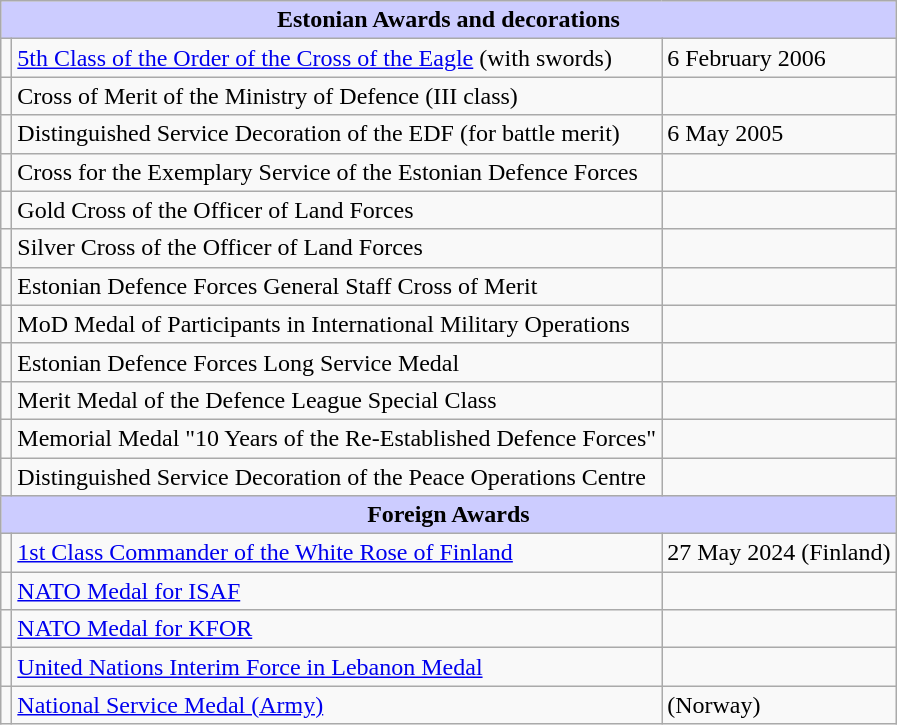<table class="wikitable">
<tr style="background:#ccf; text-align:center;">
<td colspan=3><strong>Estonian Awards and decorations</strong></td>
</tr>
<tr>
<td></td>
<td><a href='#'>5th Class of the Order of the Cross of the Eagle</a> (with swords)</td>
<td>6 February 2006</td>
</tr>
<tr>
<td></td>
<td>Cross of Merit of the Ministry of Defence (III class)</td>
<td></td>
</tr>
<tr>
<td></td>
<td>Distinguished Service Decoration of the EDF (for battle merit)</td>
<td>6 May 2005</td>
</tr>
<tr>
<td></td>
<td>Cross for the Exemplary Service of the Estonian Defence Forces</td>
<td></td>
</tr>
<tr>
<td></td>
<td>Gold Cross of the Officer of Land Forces</td>
<td></td>
</tr>
<tr>
<td></td>
<td>Silver Cross of the Officer of Land Forces</td>
<td></td>
</tr>
<tr>
<td></td>
<td>Estonian Defence Forces General Staff Cross of Merit</td>
<td></td>
</tr>
<tr>
<td></td>
<td>MoD Medal of Participants in International Military Operations</td>
<td></td>
</tr>
<tr>
<td></td>
<td>Estonian Defence Forces Long Service Medal</td>
<td></td>
</tr>
<tr>
<td></td>
<td>Merit Medal of the Defence League Special Class</td>
<td></td>
</tr>
<tr>
<td></td>
<td>Memorial Medal "10 Years of the Re-Established Defence Forces"</td>
<td></td>
</tr>
<tr>
<td></td>
<td>Distinguished Service Decoration of the Peace Operations Centre</td>
<td></td>
</tr>
<tr bgcolor = "#ccccff" align=center>
<td colspan=3><strong>Foreign Awards</strong></td>
</tr>
<tr>
<td></td>
<td><a href='#'>1st Class Commander of the White Rose of Finland</a></td>
<td>27 May 2024 (Finland)</td>
</tr>
<tr>
<td></td>
<td><a href='#'>NATO Medal for ISAF</a></td>
<td></td>
</tr>
<tr>
<td></td>
<td><a href='#'> NATO Medal for KFOR</a></td>
<td></td>
</tr>
<tr>
<td></td>
<td><a href='#'>United Nations Interim Force in Lebanon Medal</a></td>
<td></td>
</tr>
<tr>
<td></td>
<td><a href='#'>National Service Medal (Army)</a></td>
<td>(Norway)</td>
</tr>
</table>
